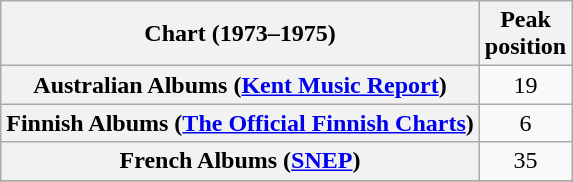<table class="wikitable sortable plainrowheaders">
<tr>
<th>Chart (1973–1975)</th>
<th>Peak<br>position</th>
</tr>
<tr>
<th scope="row">Australian Albums (<a href='#'>Kent Music Report</a>)</th>
<td align="center">19</td>
</tr>
<tr>
<th scope="row">Finnish Albums (<a href='#'>The Official Finnish Charts</a>)</th>
<td align="center">6</td>
</tr>
<tr>
<th scope="row">French Albums (<a href='#'>SNEP</a>)</th>
<td align="center">35</td>
</tr>
<tr>
</tr>
<tr>
</tr>
<tr>
</tr>
</table>
